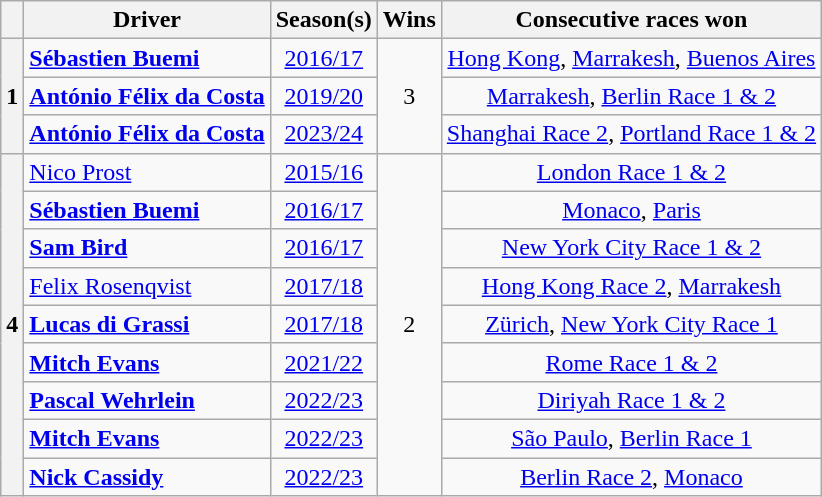<table class="wikitable" style="text-align:center">
<tr>
<th></th>
<th>Driver</th>
<th>Season(s)</th>
<th>Wins</th>
<th>Consecutive races won</th>
</tr>
<tr>
<th rowspan=3>1</th>
<td align=left> <strong><a href='#'>Sébastien Buemi</a></strong></td>
<td><a href='#'>2016/17</a></td>
<td rowspan=3>3</td>
<td><a href='#'>Hong Kong</a>, <a href='#'>Marrakesh</a>, <a href='#'>Buenos Aires</a></td>
</tr>
<tr>
<td align=left> <strong><a href='#'>António Félix da Costa</a></strong></td>
<td><a href='#'>2019/20</a></td>
<td><a href='#'>Marrakesh</a>, <a href='#'>Berlin Race 1 & 2</a></td>
</tr>
<tr>
<td align=left> <strong><a href='#'>António Félix da Costa</a></strong></td>
<td><a href='#'>2023/24</a></td>
<td><a href='#'>Shanghai Race 2</a>, <a href='#'>Portland Race 1 & 2</a></td>
</tr>
<tr>
<th rowspan=9>4</th>
<td align=left> <a href='#'>Nico Prost</a></td>
<td><a href='#'>2015/16</a></td>
<td rowspan=9>2</td>
<td><a href='#'>London Race 1 & 2</a></td>
</tr>
<tr>
<td align=left> <strong><a href='#'>Sébastien Buemi</a></strong></td>
<td><a href='#'>2016/17</a></td>
<td><a href='#'>Monaco</a>, <a href='#'>Paris</a></td>
</tr>
<tr>
<td align=left> <strong><a href='#'>Sam Bird</a></strong></td>
<td><a href='#'>2016/17</a></td>
<td><a href='#'>New York City Race 1 & 2</a></td>
</tr>
<tr>
<td align=left> <a href='#'>Felix Rosenqvist</a></td>
<td><a href='#'>2017/18</a></td>
<td><a href='#'>Hong Kong Race 2</a>, <a href='#'>Marrakesh</a></td>
</tr>
<tr>
<td align=left> <strong><a href='#'>Lucas di Grassi</a></strong></td>
<td><a href='#'>2017/18</a></td>
<td><a href='#'>Zürich</a>, <a href='#'>New York City Race 1</a></td>
</tr>
<tr>
<td align=left> <strong><a href='#'>Mitch Evans</a></strong></td>
<td><a href='#'>2021/22</a></td>
<td><a href='#'>Rome Race 1 & 2</a></td>
</tr>
<tr>
<td align=left> <strong><a href='#'>Pascal Wehrlein</a></strong></td>
<td><a href='#'>2022/23</a></td>
<td><a href='#'>Diriyah Race 1 & 2</a></td>
</tr>
<tr>
<td align=left> <strong><a href='#'>Mitch Evans</a></strong></td>
<td><a href='#'>2022/23</a></td>
<td><a href='#'>São Paulo</a>, <a href='#'>Berlin Race 1</a></td>
</tr>
<tr>
<td align=left> <strong><a href='#'>Nick Cassidy</a></strong></td>
<td><a href='#'>2022/23</a></td>
<td><a href='#'>Berlin Race 2</a>, <a href='#'>Monaco</a></td>
</tr>
</table>
